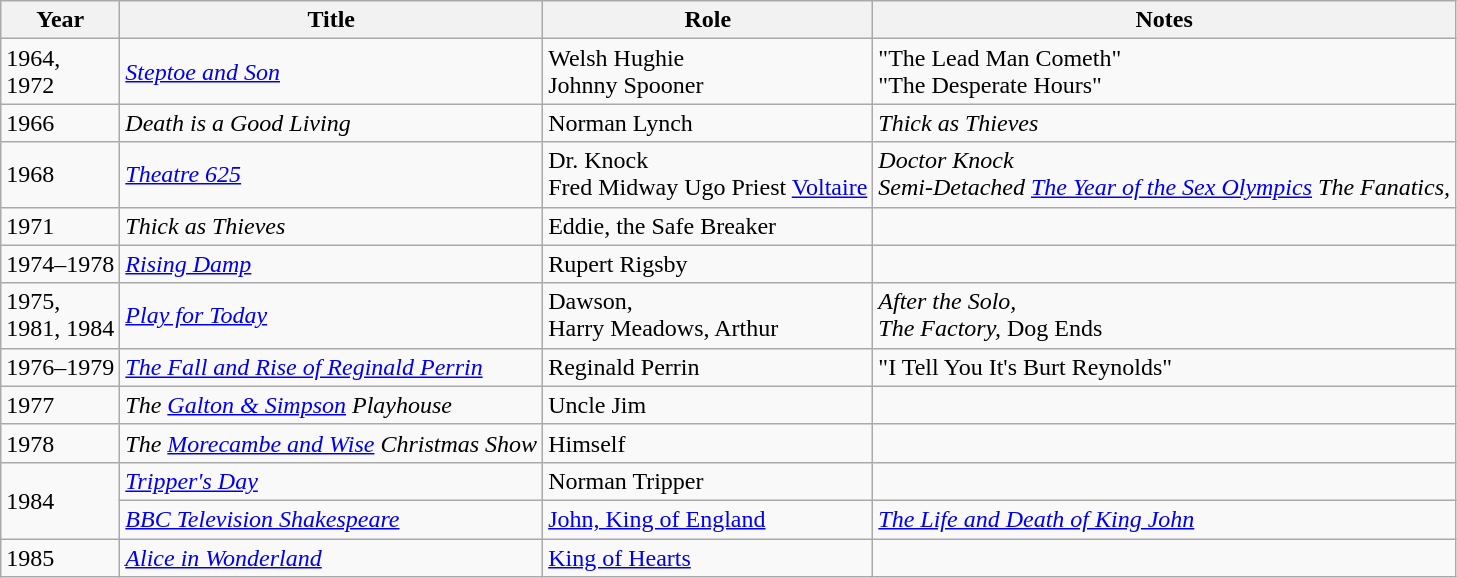<table class="wikitable">
<tr>
<th>Year</th>
<th>Title</th>
<th>Role</th>
<th>Notes</th>
</tr>
<tr>
<td>1964,<br>1972</td>
<td><em><a href='#'>Steptoe and Son</a></em></td>
<td>Welsh Hughie<br>Johnny Spooner</td>
<td>"The Lead Man Cometh"<br>"The Desperate Hours"</td>
</tr>
<tr>
<td>1966</td>
<td><em>Death is a Good Living</em></td>
<td>Norman Lynch</td>
<td><em>Thick as Thieves </em></td>
</tr>
<tr>
<td>1968</td>
<td><em><a href='#'>Theatre 625</a></em></td>
<td>Dr. Knock<br>Fred Midway
Ugo Priest
<a href='#'>Voltaire</a></td>
<td><em>Doctor Knock</em><br><em>Semi-Detached</em>
<em><a href='#'>The Year of the Sex Olympics</a></em>
<em>The Fanatics,</em></td>
</tr>
<tr>
<td>1971</td>
<td><em>Thick as Thieves </em></td>
<td>Eddie, the Safe Breaker</td>
<td></td>
</tr>
<tr>
<td>1974–1978</td>
<td><em><a href='#'>Rising Damp</a></em></td>
<td>Rupert Rigsby</td>
<td></td>
</tr>
<tr>
<td>1975,<br>1981,
1984</td>
<td><em><a href='#'>Play for Today</a></em></td>
<td>Dawson,<br>Harry Meadows,
Arthur</td>
<td><em>After the Solo,</em><br><em>The Factory,</em>
Dog Ends</td>
</tr>
<tr>
<td>1976–1979</td>
<td><em><a href='#'>The Fall and Rise of Reginald Perrin</a></em></td>
<td>Reginald Perrin</td>
<td>"I Tell You It's Burt Reynolds"</td>
</tr>
<tr>
<td>1977</td>
<td><em>The <a href='#'>Galton & Simpson</a> Playhouse</em></td>
<td>Uncle Jim</td>
<td></td>
</tr>
<tr>
<td>1978</td>
<td><em>The <a href='#'>Morecambe and Wise</a> Christmas Show</em></td>
<td>Himself</td>
<td></td>
</tr>
<tr>
<td rowspan="2">1984</td>
<td><em><a href='#'>Tripper's Day</a></em></td>
<td>Norman Tripper</td>
<td></td>
</tr>
<tr>
<td><em><a href='#'>BBC Television Shakespeare</a></em></td>
<td><a href='#'>John, King of England</a></td>
<td><em><a href='#'>The Life and Death of King John</a></em></td>
</tr>
<tr>
<td>1985</td>
<td><a href='#'><em>Alice in Wonderland</em></a></td>
<td><a href='#'>King of Hearts</a></td>
<td></td>
</tr>
</table>
